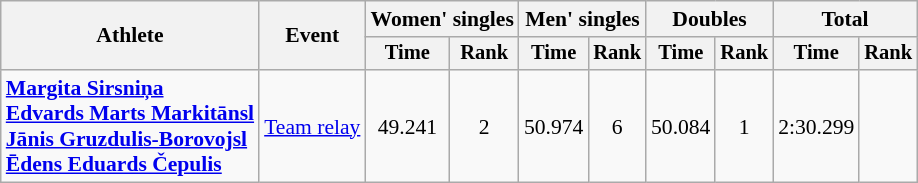<table class="wikitable" style="font-size:90%">
<tr>
<th rowspan="2">Athlete</th>
<th rowspan="2">Event</th>
<th colspan="2">Women' singles</th>
<th colspan="2">Men' singles</th>
<th colspan="2">Doubles</th>
<th colspan="2">Total</th>
</tr>
<tr style="font-size:95%">
<th>Time</th>
<th>Rank</th>
<th>Time</th>
<th>Rank</th>
<th>Time</th>
<th>Rank</th>
<th>Time</th>
<th>Rank</th>
</tr>
<tr align="center">
<td align="left"><strong><a href='#'>Margita Sirsniņa</a><br><a href='#'>Edvards Marts Markitānsl</a><br><a href='#'>Jānis Gruzdulis-Borovojsl</a><br><a href='#'>Ēdens Eduards Čepulis</a></strong></td>
<td align="left"><a href='#'>Team relay</a></td>
<td>49.241</td>
<td>2</td>
<td>50.974</td>
<td>6</td>
<td>50.084</td>
<td>1</td>
<td>2:30.299</td>
<td></td>
</tr>
</table>
